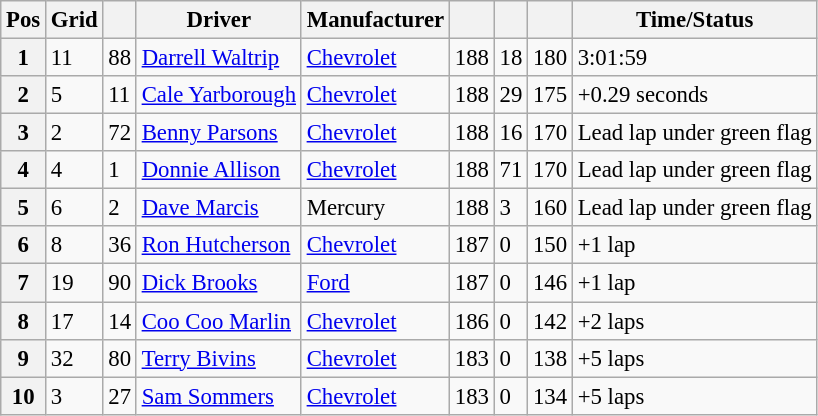<table class="sortable wikitable" style="font-size:95%">
<tr>
<th>Pos</th>
<th>Grid</th>
<th></th>
<th>Driver</th>
<th>Manufacturer</th>
<th></th>
<th></th>
<th></th>
<th>Time/Status</th>
</tr>
<tr>
<th>1</th>
<td>11</td>
<td>88</td>
<td><a href='#'>Darrell Waltrip</a></td>
<td><a href='#'>Chevrolet</a></td>
<td>188</td>
<td>18</td>
<td>180</td>
<td>3:01:59</td>
</tr>
<tr>
<th>2</th>
<td>5</td>
<td>11</td>
<td><a href='#'>Cale Yarborough</a></td>
<td><a href='#'>Chevrolet</a></td>
<td>188</td>
<td>29</td>
<td>175</td>
<td>+0.29 seconds</td>
</tr>
<tr>
<th>3</th>
<td>2</td>
<td>72</td>
<td><a href='#'>Benny Parsons</a></td>
<td><a href='#'>Chevrolet</a></td>
<td>188</td>
<td>16</td>
<td>170</td>
<td>Lead lap under green flag</td>
</tr>
<tr>
<th>4</th>
<td>4</td>
<td>1</td>
<td><a href='#'>Donnie Allison</a></td>
<td><a href='#'>Chevrolet</a></td>
<td>188</td>
<td>71</td>
<td>170</td>
<td>Lead lap under green flag</td>
</tr>
<tr>
<th>5</th>
<td>6</td>
<td>2</td>
<td><a href='#'>Dave Marcis</a></td>
<td>Mercury</td>
<td>188</td>
<td>3</td>
<td>160</td>
<td>Lead lap under green flag</td>
</tr>
<tr>
<th>6</th>
<td>8</td>
<td>36</td>
<td><a href='#'>Ron Hutcherson</a></td>
<td><a href='#'>Chevrolet</a></td>
<td>187</td>
<td>0</td>
<td>150</td>
<td>+1 lap</td>
</tr>
<tr>
<th>7</th>
<td>19</td>
<td>90</td>
<td><a href='#'>Dick Brooks</a></td>
<td><a href='#'>Ford</a></td>
<td>187</td>
<td>0</td>
<td>146</td>
<td>+1 lap</td>
</tr>
<tr>
<th>8</th>
<td>17</td>
<td>14</td>
<td><a href='#'>Coo Coo Marlin</a></td>
<td><a href='#'>Chevrolet</a></td>
<td>186</td>
<td>0</td>
<td>142</td>
<td>+2 laps</td>
</tr>
<tr>
<th>9</th>
<td>32</td>
<td>80</td>
<td><a href='#'>Terry Bivins</a></td>
<td><a href='#'>Chevrolet</a></td>
<td>183</td>
<td>0</td>
<td>138</td>
<td>+5 laps</td>
</tr>
<tr>
<th>10</th>
<td>3</td>
<td>27</td>
<td><a href='#'>Sam Sommers</a></td>
<td><a href='#'>Chevrolet</a></td>
<td>183</td>
<td>0</td>
<td>134</td>
<td>+5 laps</td>
</tr>
</table>
